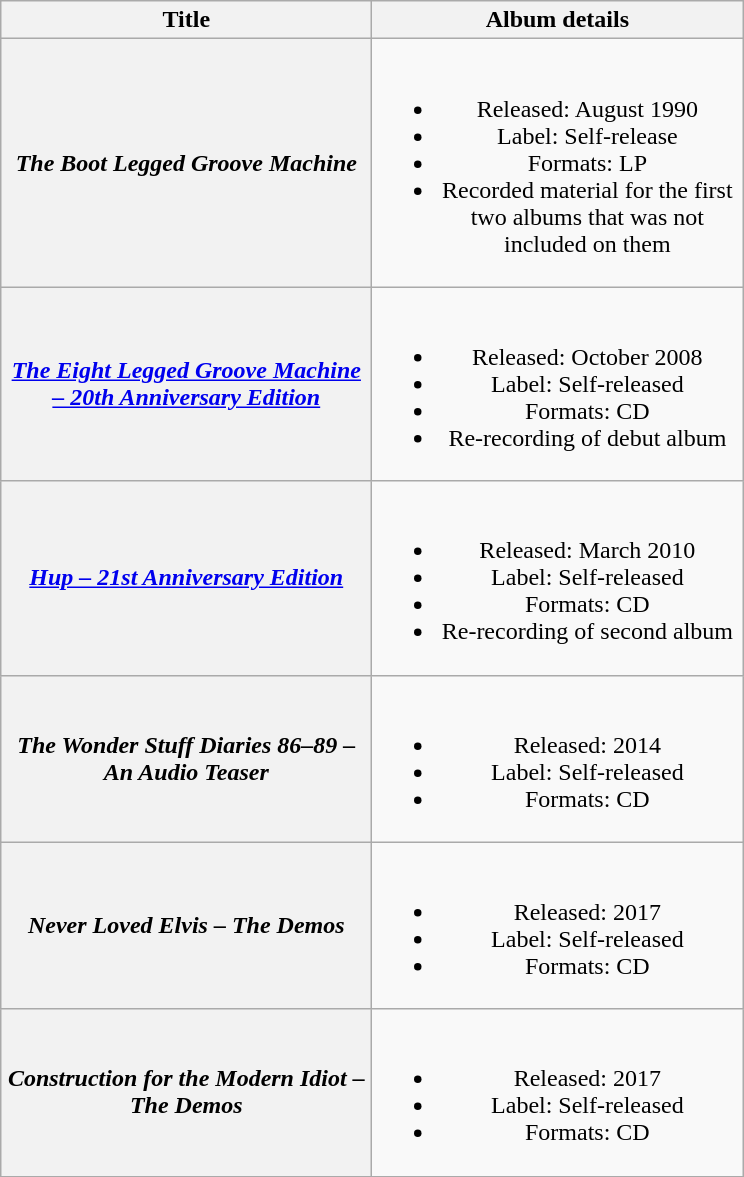<table class="wikitable plainrowheaders" style="text-align:center;">
<tr>
<th scope="col" style="width:15em;">Title</th>
<th scope="col" style="width:15em;">Album details</th>
</tr>
<tr>
<th scope="row"><em>The Boot Legged Groove Machine</em></th>
<td><br><ul><li>Released: August 1990</li><li>Label: Self-release</li><li>Formats: LP</li><li>Recorded material for the first two albums that was not included on them</li></ul></td>
</tr>
<tr>
<th scope="row"><em><a href='#'>The Eight Legged Groove Machine – 20th Anniversary Edition</a></em></th>
<td><br><ul><li>Released: October 2008</li><li>Label: Self-released</li><li>Formats: CD</li><li>Re-recording of debut album</li></ul></td>
</tr>
<tr>
<th scope="row"><em><a href='#'>Hup – 21st Anniversary Edition</a></em></th>
<td><br><ul><li>Released: March 2010</li><li>Label: Self-released</li><li>Formats: CD</li><li>Re-recording of second album</li></ul></td>
</tr>
<tr>
<th scope="row"><em>The Wonder Stuff Diaries 86–89 – An Audio Teaser</em></th>
<td><br><ul><li>Released: 2014</li><li>Label: Self-released</li><li>Formats: CD</li></ul></td>
</tr>
<tr>
<th scope="row"><em>Never Loved Elvis – The Demos</em></th>
<td><br><ul><li>Released: 2017</li><li>Label: Self-released</li><li>Formats: CD</li></ul></td>
</tr>
<tr>
<th scope="row"><em>Construction for the Modern Idiot – The Demos</em></th>
<td><br><ul><li>Released: 2017</li><li>Label: Self-released</li><li>Formats: CD</li></ul></td>
</tr>
</table>
